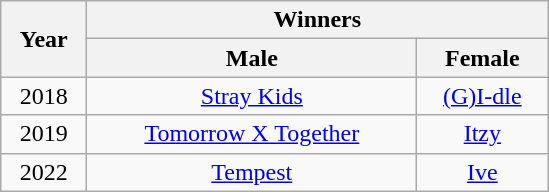<table class="wikitable" style="text-align: center">
<tr>
<th width="50" rowspan="2">Year</th>
<th width="300" colspan="2">Winners</th>
</tr>
<tr>
<th>Male</th>
<th>Female</th>
</tr>
<tr>
<td>2018</td>
<td><a href='#'>Stray Kids</a></td>
<td><a href='#'>(G)I-dle</a></td>
</tr>
<tr>
<td>2019</td>
<td><a href='#'>Tomorrow X Together</a></td>
<td><a href='#'>Itzy</a></td>
</tr>
<tr>
<td>2022</td>
<td><a href='#'>Tempest</a></td>
<td><a href='#'>Ive</a></td>
</tr>
</table>
